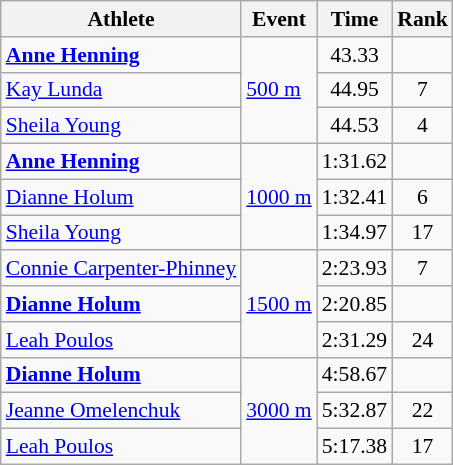<table class=wikitable style=font-size:90%;text-align:center>
<tr>
<th>Athlete</th>
<th>Event</th>
<th>Time</th>
<th>Rank</th>
</tr>
<tr>
<td align=left><strong><a href='#'>Anne Henning</a></strong></td>
<td align=left rowspan=3><a href='#'>500 m</a></td>
<td>43.33 </td>
<td></td>
</tr>
<tr>
<td align=left><a href='#'>Kay Lunda</a></td>
<td>44.95</td>
<td>7</td>
</tr>
<tr>
<td align=left><a href='#'>Sheila Young</a></td>
<td>44.53</td>
<td>4</td>
</tr>
<tr>
<td align=left><strong><a href='#'>Anne Henning</a></strong></td>
<td align=left rowspan=3><a href='#'>1000 m</a></td>
<td>1:31.62</td>
<td></td>
</tr>
<tr>
<td align=left><a href='#'>Dianne Holum</a></td>
<td>1:32.41</td>
<td>6</td>
</tr>
<tr>
<td align=left><a href='#'>Sheila Young</a></td>
<td>1:34.97</td>
<td>17</td>
</tr>
<tr>
<td align=left><a href='#'>Connie Carpenter-Phinney</a></td>
<td align=left rowspan=3><a href='#'>1500 m</a></td>
<td>2:23.93</td>
<td>7</td>
</tr>
<tr>
<td align=left><strong><a href='#'>Dianne Holum</a></strong></td>
<td>2:20.85 </td>
<td></td>
</tr>
<tr>
<td align=left><a href='#'>Leah Poulos</a></td>
<td>2:31.29</td>
<td>24</td>
</tr>
<tr>
<td align=left><strong><a href='#'>Dianne Holum</a></strong></td>
<td align=left rowspan=3><a href='#'>3000 m</a></td>
<td>4:58.67</td>
<td></td>
</tr>
<tr>
<td align=left><a href='#'>Jeanne Omelenchuk</a></td>
<td>5:32.87</td>
<td>22</td>
</tr>
<tr>
<td align=left><a href='#'>Leah Poulos</a></td>
<td>5:17.38</td>
<td>17</td>
</tr>
</table>
